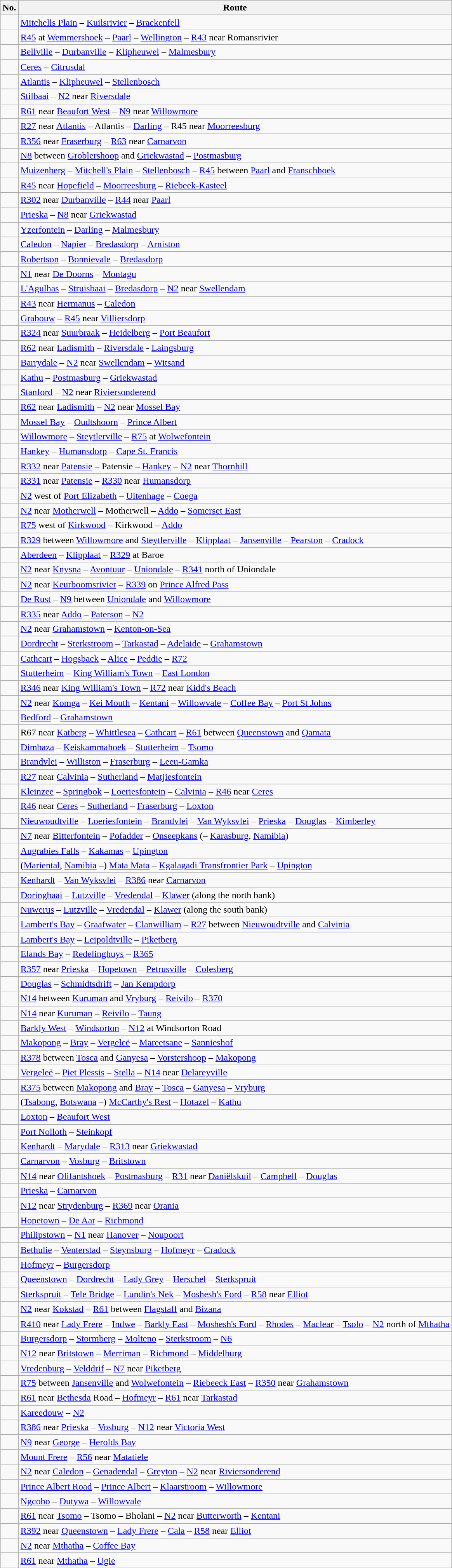<table class="wikitable">
<tr>
<th>No.</th>
<th>Route</th>
</tr>
<tr>
<td></td>
<td><a href='#'>Mitchells Plain</a> – <a href='#'>Kuilsrivier</a> – <a href='#'>Brackenfell</a></td>
</tr>
<tr>
<td></td>
<td><a href='#'>R45</a> at <a href='#'>Wemmershoek</a> – <a href='#'>Paarl</a> – <a href='#'>Wellington</a> – <a href='#'>R43</a> near Romansrivier</td>
</tr>
<tr>
<td></td>
<td><a href='#'>Bellville</a> – <a href='#'>Durbanville</a> – <a href='#'>Klipheuwel</a> – <a href='#'>Malmesbury</a></td>
</tr>
<tr>
<td></td>
<td><a href='#'>Ceres</a> – <a href='#'>Citrusdal</a></td>
</tr>
<tr>
<td></td>
<td><a href='#'>Atlantis</a> – <a href='#'>Klipheuwel</a> – <a href='#'>Stellenbosch</a></td>
</tr>
<tr>
<td></td>
<td><a href='#'>Stilbaai</a> – <a href='#'>N2</a> near <a href='#'>Riversdale</a></td>
</tr>
<tr>
<td></td>
<td><a href='#'>R61</a> near <a href='#'>Beaufort West</a> – <a href='#'>N9</a> near <a href='#'>Willowmore</a></td>
</tr>
<tr>
<td></td>
<td><a href='#'>R27</a> near <a href='#'>Atlantis</a> – Atlantis – <a href='#'>Darling</a> – R45 near <a href='#'>Moorreesburg</a></td>
</tr>
<tr>
<td></td>
<td><a href='#'>R356</a> near <a href='#'>Fraserburg</a> – <a href='#'>R63</a> near <a href='#'>Carnarvon</a></td>
</tr>
<tr>
<td></td>
<td><a href='#'>N8</a> between <a href='#'>Groblershoop</a> and <a href='#'>Griekwastad</a> – <a href='#'>Postmasburg</a></td>
</tr>
<tr>
<td></td>
<td><a href='#'>Muizenberg</a> – <a href='#'>Mitchell's Plain</a> – <a href='#'>Stellenbosch</a> – <a href='#'>R45</a> between <a href='#'>Paarl</a> and <a href='#'>Franschhoek</a></td>
</tr>
<tr>
<td></td>
<td><a href='#'>R45</a> near <a href='#'>Hopefield</a> – <a href='#'>Moorreesburg</a> – <a href='#'>Riebeek-Kasteel</a></td>
</tr>
<tr>
<td></td>
<td><a href='#'>R302</a> near <a href='#'>Durbanville</a> – <a href='#'>R44</a> near <a href='#'>Paarl</a></td>
</tr>
<tr>
<td></td>
<td><a href='#'>Prieska</a> – <a href='#'>N8</a> near <a href='#'>Griekwastad</a></td>
</tr>
<tr>
<td></td>
<td><a href='#'>Yzerfontein</a> – <a href='#'>Darling</a> – <a href='#'>Malmesbury</a></td>
</tr>
<tr>
<td></td>
<td><a href='#'>Caledon</a> – <a href='#'>Napier</a> – <a href='#'>Bredasdorp</a> – <a href='#'>Arniston</a></td>
</tr>
<tr>
<td></td>
<td><a href='#'>Robertson</a> – <a href='#'>Bonnievale</a> – <a href='#'>Bredasdorp</a></td>
</tr>
<tr>
<td></td>
<td><a href='#'>N1</a> near <a href='#'>De Doorns</a> – <a href='#'>Montagu</a></td>
</tr>
<tr>
<td></td>
<td><a href='#'>L'Agulhas</a> – <a href='#'>Struisbaai</a> – <a href='#'>Bredasdorp</a> – <a href='#'>N2</a> near <a href='#'>Swellendam</a></td>
</tr>
<tr>
<td></td>
<td><a href='#'>R43</a> near <a href='#'>Hermanus</a> – <a href='#'>Caledon</a></td>
</tr>
<tr>
<td></td>
<td><a href='#'>Grabouw</a> – <a href='#'>R45</a> near <a href='#'>Villiersdorp</a></td>
</tr>
<tr>
<td></td>
<td><a href='#'>R324</a> near <a href='#'>Suurbraak</a> – <a href='#'>Heidelberg</a> – <a href='#'>Port Beaufort</a></td>
</tr>
<tr>
<td></td>
<td><a href='#'>R62</a> near <a href='#'>Ladismith</a> – <a href='#'>Riversdale</a> - <a href='#'>Laingsburg</a></td>
</tr>
<tr>
<td></td>
<td><a href='#'>Barrydale</a> – <a href='#'>N2</a> near <a href='#'>Swellendam</a> – <a href='#'>Witsand</a></td>
</tr>
<tr>
<td></td>
<td><a href='#'>Kathu</a> – <a href='#'>Postmasburg</a> – <a href='#'>Griekwastad</a></td>
</tr>
<tr>
<td></td>
<td><a href='#'>Stanford</a> – <a href='#'>N2</a> near <a href='#'>Riviersonderend</a></td>
</tr>
<tr>
<td></td>
<td><a href='#'>R62</a> near <a href='#'>Ladismith</a> – <a href='#'>N2</a> near <a href='#'>Mossel Bay</a></td>
</tr>
<tr>
<td></td>
<td><a href='#'>Mossel Bay</a> – <a href='#'>Oudtshoorn</a> – <a href='#'>Prince Albert</a></td>
</tr>
<tr>
<td></td>
<td><a href='#'>Willowmore</a> – <a href='#'>Steytlerville</a> – <a href='#'>R75</a> at <a href='#'>Wolwefontein</a></td>
</tr>
<tr>
<td></td>
<td><a href='#'>Hankey</a> – <a href='#'>Humansdorp</a> – <a href='#'>Cape St. Francis</a></td>
</tr>
<tr>
<td></td>
<td><a href='#'>R332</a> near <a href='#'>Patensie</a> – Patensie – <a href='#'>Hankey</a> – <a href='#'>N2</a> near <a href='#'>Thornhill</a></td>
</tr>
<tr>
<td></td>
<td><a href='#'>R331</a> near <a href='#'>Patensie</a> – <a href='#'>R330</a> near <a href='#'>Humansdorp</a></td>
</tr>
<tr>
<td></td>
<td><a href='#'>N2</a> west of <a href='#'>Port Elizabeth</a> – <a href='#'>Uitenhage</a> – <a href='#'>Coega</a></td>
</tr>
<tr>
<td></td>
<td><a href='#'>N2</a> near <a href='#'>Motherwell</a> – Motherwell – <a href='#'>Addo</a> – <a href='#'>Somerset East</a></td>
</tr>
<tr>
<td></td>
<td><a href='#'>R75</a> west of <a href='#'>Kirkwood</a> – Kirkwood – <a href='#'>Addo</a></td>
</tr>
<tr>
<td></td>
<td><a href='#'>R329</a> between <a href='#'>Willowmore</a> and <a href='#'>Steytlerville</a> – <a href='#'>Klipplaat</a> – <a href='#'>Jansenville</a> – <a href='#'>Pearston</a> – <a href='#'>Cradock</a></td>
</tr>
<tr>
<td></td>
<td><a href='#'>Aberdeen</a> – <a href='#'>Klipplaat</a> – <a href='#'>R329</a> at Baroe</td>
</tr>
<tr>
<td></td>
<td><a href='#'>N2</a> near <a href='#'>Knysna</a> – <a href='#'>Avontuur</a> – <a href='#'>Uniondale</a> – <a href='#'>R341</a> north of Uniondale</td>
</tr>
<tr>
<td></td>
<td><a href='#'>N2</a> near <a href='#'>Keurboomsrivier</a> – <a href='#'>R339</a> on <a href='#'>Prince Alfred Pass</a></td>
</tr>
<tr>
<td></td>
<td><a href='#'>De Rust</a> – <a href='#'>N9</a> between <a href='#'>Uniondale</a> and <a href='#'>Willowmore</a></td>
</tr>
<tr>
<td></td>
<td><a href='#'>R335</a> near <a href='#'>Addo</a> – <a href='#'>Paterson</a> – <a href='#'>N2</a></td>
</tr>
<tr>
<td></td>
<td><a href='#'>N2</a> near <a href='#'>Grahamstown</a> – <a href='#'>Kenton-on-Sea</a></td>
</tr>
<tr>
<td></td>
<td><a href='#'>Dordrecht</a> – <a href='#'>Sterkstroom</a> – <a href='#'>Tarkastad</a> – <a href='#'>Adelaide</a> – <a href='#'>Grahamstown</a></td>
</tr>
<tr>
<td></td>
<td><a href='#'>Cathcart</a> – <a href='#'>Hogsback</a> – <a href='#'>Alice</a> – <a href='#'>Peddie</a> – <a href='#'>R72</a></td>
</tr>
<tr>
<td></td>
<td><a href='#'>Stutterheim</a> – <a href='#'>King William's Town</a> – <a href='#'>East London</a></td>
</tr>
<tr>
<td></td>
<td><a href='#'>R346</a> near <a href='#'>King William's Town</a> – <a href='#'>R72</a> near <a href='#'>Kidd's Beach</a></td>
</tr>
<tr>
<td></td>
<td><a href='#'>N2</a> near <a href='#'>Komga</a> – <a href='#'>Kei Mouth</a> – <a href='#'>Kentani</a> – <a href='#'>Willowvale</a> – <a href='#'>Coffee Bay</a> – <a href='#'>Port St Johns</a></td>
</tr>
<tr>
<td></td>
<td><a href='#'>Bedford</a> – <a href='#'>Grahamstown</a></td>
</tr>
<tr>
<td></td>
<td>R67 near <a href='#'>Katberg</a> – <a href='#'>Whittlesea</a> – <a href='#'>Cathcart</a> – <a href='#'>R61</a> between <a href='#'>Queenstown</a> and <a href='#'>Qamata</a></td>
</tr>
<tr>
<td></td>
<td><a href='#'>Dimbaza</a> – <a href='#'>Keiskammahoek</a> – <a href='#'>Stutterheim</a> – <a href='#'>Tsomo</a></td>
</tr>
<tr>
<td></td>
<td><a href='#'>Brandvlei</a> – <a href='#'>Williston</a> – <a href='#'>Fraserburg</a> – <a href='#'>Leeu-Gamka</a></td>
</tr>
<tr>
<td></td>
<td><a href='#'>R27</a> near <a href='#'>Calvinia</a> – <a href='#'>Sutherland</a> – <a href='#'>Matjiesfontein</a></td>
</tr>
<tr>
<td></td>
<td><a href='#'>Kleinzee</a> – <a href='#'>Springbok</a> – <a href='#'>Loeriesfontein</a> – <a href='#'>Calvinia</a> – <a href='#'>R46</a> near <a href='#'>Ceres</a></td>
</tr>
<tr>
<td></td>
<td><a href='#'>R46</a> near <a href='#'>Ceres</a> – <a href='#'>Sutherland</a> – <a href='#'>Fraserburg</a> – <a href='#'>Loxton</a></td>
</tr>
<tr>
<td></td>
<td><a href='#'>Nieuwoudtville</a> – <a href='#'>Loeriesfontein</a> – <a href='#'>Brandvlei</a> – <a href='#'>Van Wyksvlei</a> – <a href='#'>Prieska</a> – <a href='#'>Douglas</a> – <a href='#'>Kimberley</a></td>
</tr>
<tr>
<td></td>
<td><a href='#'>N7</a> near <a href='#'>Bitterfontein</a> – <a href='#'>Pofadder</a> – <a href='#'>Onseepkans</a> (– <a href='#'>Karasburg</a>, <a href='#'>Namibia</a>)</td>
</tr>
<tr>
<td></td>
<td><a href='#'>Augrabies Falls</a> – <a href='#'>Kakamas</a> – <a href='#'>Upington</a></td>
</tr>
<tr>
<td></td>
<td>(<a href='#'>Mariental</a>, <a href='#'>Namibia</a> –) <a href='#'>Mata Mata</a> – <a href='#'>Kgalagadi Transfrontier Park</a> – <a href='#'>Upington</a></td>
</tr>
<tr>
<td></td>
<td><a href='#'>Kenhardt</a> – <a href='#'>Van Wyksvlei</a> – <a href='#'>R386</a> near <a href='#'>Carnarvon</a></td>
</tr>
<tr>
<td></td>
<td><a href='#'>Doringbaai</a> – <a href='#'>Lutzville</a> – <a href='#'>Vredendal</a> – <a href='#'>Klawer</a> (along the north bank)</td>
</tr>
<tr>
<td></td>
<td><a href='#'>Nuwerus</a> – <a href='#'>Lutzville</a> – <a href='#'>Vredendal</a> – <a href='#'>Klawer</a> (along the south bank)</td>
</tr>
<tr>
<td></td>
<td><a href='#'>Lambert's Bay</a> – <a href='#'>Graafwater</a> – <a href='#'>Clanwilliam</a> – <a href='#'>R27</a> between <a href='#'>Nieuwoudtville</a> and <a href='#'>Calvinia</a></td>
</tr>
<tr>
<td></td>
<td><a href='#'>Lambert's Bay</a> – <a href='#'>Leipoldtville</a> – <a href='#'>Piketberg</a></td>
</tr>
<tr>
<td></td>
<td><a href='#'>Elands Bay</a> – <a href='#'>Redelinghuys</a> – <a href='#'>R365</a></td>
</tr>
<tr>
<td></td>
<td><a href='#'>R357</a> near <a href='#'>Prieska</a> – <a href='#'>Hopetown</a> – <a href='#'>Petrusville</a> – <a href='#'>Colesberg</a></td>
</tr>
<tr>
<td></td>
<td><a href='#'>Douglas</a> – <a href='#'>Schmidtsdrift</a> – <a href='#'>Jan Kempdorp</a></td>
</tr>
<tr>
<td></td>
<td><a href='#'>N14</a> between <a href='#'>Kuruman</a> and <a href='#'>Vryburg</a> – <a href='#'>Reivilo</a> – <a href='#'>R370</a></td>
</tr>
<tr>
<td></td>
<td><a href='#'>N14</a> near <a href='#'>Kuruman</a> – <a href='#'>Reivilo</a> – <a href='#'>Taung</a></td>
</tr>
<tr>
<td></td>
<td><a href='#'>Barkly West</a> – <a href='#'>Windsorton</a> – <a href='#'>N12</a> at Windsorton Road</td>
</tr>
<tr>
<td></td>
<td><a href='#'>Makopong</a> – <a href='#'>Bray</a> – <a href='#'>Vergeleë</a> – <a href='#'>Mareetsane</a> – <a href='#'>Sannieshof</a></td>
</tr>
<tr>
<td></td>
<td><a href='#'>R378</a> between <a href='#'>Tosca</a> and <a href='#'>Ganyesa</a> – <a href='#'>Vorstershoop</a> – <a href='#'>Makopong</a></td>
</tr>
<tr>
<td></td>
<td><a href='#'>Vergeleë</a> – <a href='#'>Piet Plessis</a> – <a href='#'>Stella</a> – <a href='#'>N14</a> near <a href='#'>Delareyville</a></td>
</tr>
<tr>
<td></td>
<td><a href='#'>R375</a> between <a href='#'>Makopong</a> and <a href='#'>Bray</a> – <a href='#'>Tosca</a> – <a href='#'>Ganyesa</a> – <a href='#'>Vryburg</a></td>
</tr>
<tr>
<td></td>
<td>(<a href='#'>Tsabong</a>, <a href='#'>Botswana</a> –) <a href='#'>McCarthy's Rest</a> – <a href='#'>Hotazel</a> – <a href='#'>Kathu</a></td>
</tr>
<tr>
<td></td>
<td><a href='#'>Loxton</a> – <a href='#'>Beaufort West</a></td>
</tr>
<tr>
<td></td>
<td><a href='#'>Port Nolloth</a> – <a href='#'>Steinkopf</a></td>
</tr>
<tr>
<td></td>
<td><a href='#'>Kenhardt</a> – <a href='#'>Marydale</a> – <a href='#'>R313</a> near <a href='#'>Griekwastad</a></td>
</tr>
<tr>
<td></td>
<td><a href='#'>Carnarvon</a> – <a href='#'>Vosburg</a> – <a href='#'>Britstown</a></td>
</tr>
<tr>
<td></td>
<td><a href='#'>N14</a> near <a href='#'>Olifantshoek</a> – <a href='#'>Postmasburg</a> – <a href='#'>R31</a> near <a href='#'>Daniëlskuil</a> – <a href='#'>Campbell</a> – <a href='#'>Douglas</a></td>
</tr>
<tr>
<td></td>
<td><a href='#'>Prieska</a> – <a href='#'>Carnarvon</a></td>
</tr>
<tr>
<td></td>
<td><a href='#'>N12</a> near <a href='#'>Strydenburg</a> – <a href='#'>R369</a> near <a href='#'>Orania</a></td>
</tr>
<tr>
<td></td>
<td><a href='#'>Hopetown</a> – <a href='#'>De Aar</a> – <a href='#'>Richmond</a></td>
</tr>
<tr>
<td></td>
<td><a href='#'>Philipstown</a> – <a href='#'>N1</a> near <a href='#'>Hanover</a> – <a href='#'>Noupoort</a></td>
</tr>
<tr>
<td></td>
<td><a href='#'>Bethulie</a> – <a href='#'>Venterstad</a> – <a href='#'>Steynsburg</a> – <a href='#'>Hofmeyr</a> – <a href='#'>Cradock</a></td>
</tr>
<tr>
<td></td>
<td><a href='#'>Hofmeyr</a> – <a href='#'>Burgersdorp</a></td>
</tr>
<tr>
<td></td>
<td><a href='#'>Queenstown</a> – <a href='#'>Dordrecht</a> – <a href='#'>Lady Grey</a> – <a href='#'>Herschel</a> – <a href='#'>Sterkspruit</a></td>
</tr>
<tr>
<td></td>
<td><a href='#'>Sterkspruit</a> – <a href='#'>Tele Bridge</a> – <a href='#'>Lundin's Nek</a> – <a href='#'>Moshesh's Ford</a> – <a href='#'>R58</a> near <a href='#'>Elliot</a></td>
</tr>
<tr>
<td></td>
<td><a href='#'>N2</a> near <a href='#'>Kokstad</a> – <a href='#'>R61</a> between <a href='#'>Flagstaff</a> and <a href='#'>Bizana</a></td>
</tr>
<tr>
<td></td>
<td><a href='#'>R410</a> near <a href='#'>Lady Frere</a> – <a href='#'>Indwe</a> – <a href='#'>Barkly East</a> – <a href='#'>Moshesh's Ford</a> – <a href='#'>Rhodes</a> – <a href='#'>Maclear</a> – <a href='#'>Tsolo</a> – <a href='#'>N2</a> north of <a href='#'>Mthatha</a></td>
</tr>
<tr>
<td></td>
<td><a href='#'>Burgersdorp</a> – <a href='#'>Stormberg</a> – <a href='#'>Molteno</a> – <a href='#'>Sterkstroom</a> – <a href='#'>N6</a></td>
</tr>
<tr>
<td></td>
<td><a href='#'>N12</a> near <a href='#'>Britstown</a> – <a href='#'>Merriman</a> – <a href='#'>Richmond</a> – <a href='#'>Middelburg</a></td>
</tr>
<tr>
<td></td>
<td><a href='#'>Vredenburg</a> – <a href='#'>Velddrif</a> – <a href='#'>N7</a> near <a href='#'>Piketberg</a></td>
</tr>
<tr>
<td></td>
<td><a href='#'>R75</a> between <a href='#'>Jansenville</a> and <a href='#'>Wolwefontein</a> – <a href='#'>Riebeeck East</a> – <a href='#'>R350</a> near <a href='#'>Grahamstown</a></td>
</tr>
<tr>
<td></td>
<td><a href='#'>R61</a> near <a href='#'>Bethesda</a> Road – <a href='#'>Hofmeyr</a> – <a href='#'>R61</a> near <a href='#'>Tarkastad</a></td>
</tr>
<tr>
<td></td>
<td><a href='#'>Kareedouw</a> – <a href='#'>N2</a></td>
</tr>
<tr>
<td></td>
<td><a href='#'>R386</a> near <a href='#'>Prieska</a> – <a href='#'>Vosburg</a> – <a href='#'>N12</a> near <a href='#'>Victoria West</a></td>
</tr>
<tr>
<td></td>
<td><a href='#'>N9</a> near <a href='#'>George</a> – <a href='#'>Herolds Bay</a></td>
</tr>
<tr>
<td></td>
<td><a href='#'>Mount Frere</a> – <a href='#'>R56</a> near <a href='#'>Matatiele</a></td>
</tr>
<tr>
<td></td>
<td><a href='#'>N2</a> near <a href='#'>Caledon</a> – <a href='#'>Genadendal</a> – <a href='#'>Greyton</a> – <a href='#'>N2</a> near <a href='#'>Riviersonderend</a></td>
</tr>
<tr>
<td></td>
<td><a href='#'>Prince Albert Road</a> – <a href='#'>Prince Albert</a> – <a href='#'>Klaarstroom</a> – <a href='#'>Willowmore</a></td>
</tr>
<tr>
<td></td>
<td><a href='#'>Ngcobo</a> – <a href='#'>Dutywa</a> – <a href='#'>Willowvale</a></td>
</tr>
<tr>
<td></td>
<td><a href='#'>R61</a> near <a href='#'>Tsomo</a> – Tsomo – Bholani – <a href='#'>N2</a> near <a href='#'>Butterworth</a> – <a href='#'>Kentani</a></td>
</tr>
<tr>
<td></td>
<td><a href='#'>R392</a> near <a href='#'>Queenstown</a> – <a href='#'>Lady Frere</a> – <a href='#'>Cala</a> – <a href='#'>R58</a> near <a href='#'>Elliot</a></td>
</tr>
<tr>
<td></td>
<td><a href='#'>N2</a> near <a href='#'>Mthatha</a> – <a href='#'>Coffee Bay</a></td>
</tr>
<tr>
<td></td>
<td><a href='#'>R61</a> near <a href='#'>Mthatha</a> – <a href='#'>Ugie</a></td>
</tr>
</table>
